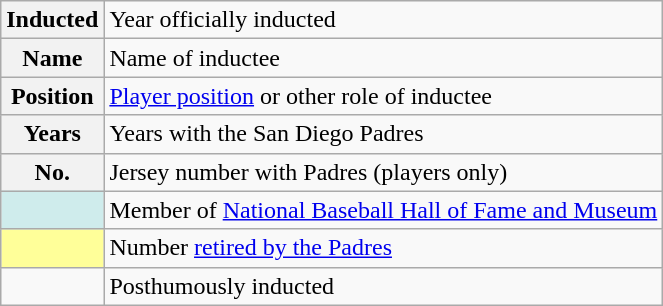<table class="wikitable" border="1">
<tr>
<th scope="row">Inducted</th>
<td>Year officially inducted</td>
</tr>
<tr>
<th scope="row">Name</th>
<td>Name of inductee</td>
</tr>
<tr>
<th scope="row">Position</th>
<td><a href='#'>Player position</a> or other role of inductee</td>
</tr>
<tr>
<th scope="row">Years</th>
<td>Years with the San Diego Padres</td>
</tr>
<tr>
<th scope="row">No.</th>
<td>Jersey number with Padres (players only)</td>
</tr>
<tr>
<td style="background:#CFECEC;"></td>
<td>Member of <a href='#'>National Baseball Hall of Fame and Museum </a></td>
</tr>
<tr>
<td style="background:#FFFF99;"></td>
<td>Number <a href='#'>retired by the Padres</a></td>
</tr>
<tr>
<td></td>
<td>Posthumously inducted</td>
</tr>
</table>
